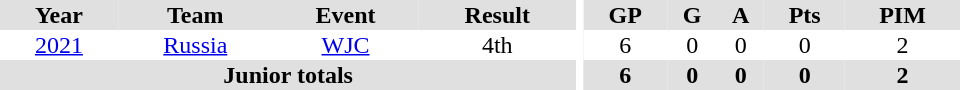<table border="0" cellpadding="1" cellspacing="0" ID="Table3" style="text-align:center; width:40em">
<tr ALIGN="center" bgcolor="#e0e0e0">
<th>Year</th>
<th>Team</th>
<th>Event</th>
<th>Result</th>
<th rowspan="99" bgcolor="#ffffff"></th>
<th>GP</th>
<th>G</th>
<th>A</th>
<th>Pts</th>
<th>PIM</th>
</tr>
<tr>
<td><a href='#'>2021</a></td>
<td><a href='#'>Russia</a></td>
<td><a href='#'>WJC</a></td>
<td>4th</td>
<td>6</td>
<td>0</td>
<td>0</td>
<td>0</td>
<td>2</td>
</tr>
<tr ALIGN="center" bgcolor="#e0e0e0">
<th colspan=4>Junior totals</th>
<th>6</th>
<th>0</th>
<th>0</th>
<th>0</th>
<th>2</th>
</tr>
</table>
